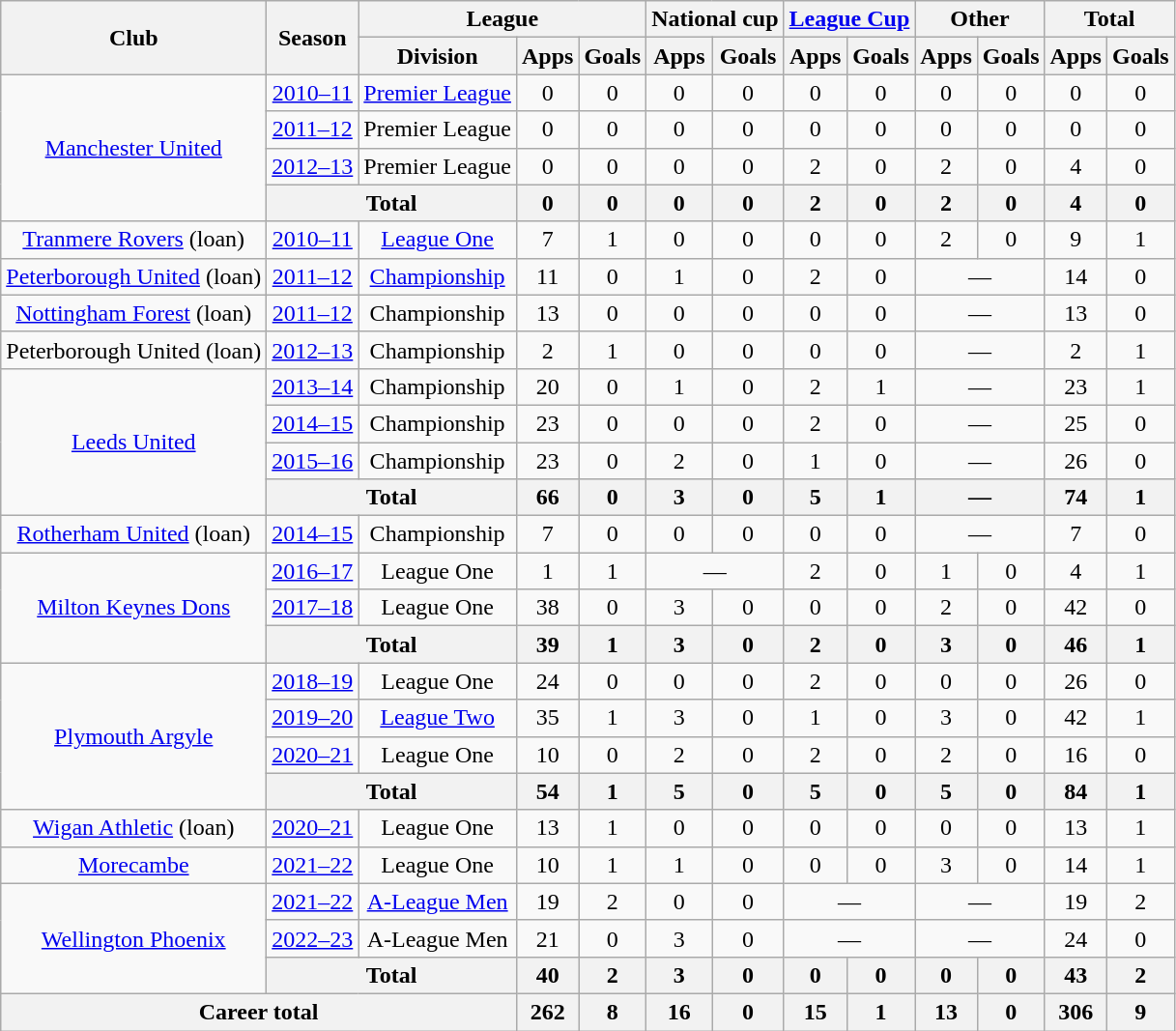<table class="wikitable" style="text-align:center">
<tr>
<th rowspan="2">Club</th>
<th rowspan="2">Season</th>
<th colspan="3">League</th>
<th colspan="2">National cup</th>
<th colspan="2"><a href='#'>League Cup</a></th>
<th colspan="2">Other</th>
<th colspan="2">Total</th>
</tr>
<tr>
<th>Division</th>
<th>Apps</th>
<th>Goals</th>
<th>Apps</th>
<th>Goals</th>
<th>Apps</th>
<th>Goals</th>
<th>Apps</th>
<th>Goals</th>
<th>Apps</th>
<th>Goals</th>
</tr>
<tr>
<td rowspan="4"><a href='#'>Manchester United</a></td>
<td><a href='#'>2010–11</a></td>
<td><a href='#'>Premier League</a></td>
<td>0</td>
<td>0</td>
<td>0</td>
<td>0</td>
<td>0</td>
<td>0</td>
<td>0</td>
<td>0</td>
<td>0</td>
<td>0</td>
</tr>
<tr>
<td><a href='#'>2011–12</a></td>
<td>Premier League</td>
<td>0</td>
<td>0</td>
<td>0</td>
<td>0</td>
<td>0</td>
<td>0</td>
<td>0</td>
<td>0</td>
<td>0</td>
<td>0</td>
</tr>
<tr>
<td><a href='#'>2012–13</a></td>
<td>Premier League</td>
<td>0</td>
<td>0</td>
<td>0</td>
<td>0</td>
<td>2</td>
<td>0</td>
<td>2</td>
<td>0</td>
<td>4</td>
<td>0</td>
</tr>
<tr>
<th colspan="2">Total</th>
<th>0</th>
<th>0</th>
<th>0</th>
<th>0</th>
<th>2</th>
<th>0</th>
<th>2</th>
<th>0</th>
<th>4</th>
<th>0</th>
</tr>
<tr>
<td><a href='#'>Tranmere Rovers</a> (loan)</td>
<td><a href='#'>2010–11</a></td>
<td><a href='#'>League One</a></td>
<td>7</td>
<td>1</td>
<td>0</td>
<td>0</td>
<td>0</td>
<td>0</td>
<td>2</td>
<td>0</td>
<td>9</td>
<td>1</td>
</tr>
<tr>
<td><a href='#'>Peterborough United</a> (loan)</td>
<td><a href='#'>2011–12</a></td>
<td><a href='#'>Championship</a></td>
<td>11</td>
<td>0</td>
<td>1</td>
<td>0</td>
<td>2</td>
<td>0</td>
<td colspan="2">—</td>
<td>14</td>
<td>0</td>
</tr>
<tr>
<td><a href='#'>Nottingham Forest</a> (loan)</td>
<td><a href='#'>2011–12</a></td>
<td>Championship</td>
<td>13</td>
<td>0</td>
<td>0</td>
<td>0</td>
<td>0</td>
<td>0</td>
<td colspan="2">—</td>
<td>13</td>
<td>0</td>
</tr>
<tr>
<td>Peterborough United (loan)</td>
<td><a href='#'>2012–13</a></td>
<td>Championship</td>
<td>2</td>
<td>1</td>
<td>0</td>
<td>0</td>
<td>0</td>
<td>0</td>
<td colspan="2">—</td>
<td>2</td>
<td>1</td>
</tr>
<tr>
<td rowspan="4"><a href='#'>Leeds United</a></td>
<td><a href='#'>2013–14</a></td>
<td>Championship</td>
<td>20</td>
<td>0</td>
<td>1</td>
<td>0</td>
<td>2</td>
<td>1</td>
<td colspan="2">—</td>
<td>23</td>
<td>1</td>
</tr>
<tr>
<td><a href='#'>2014–15</a></td>
<td>Championship</td>
<td>23</td>
<td>0</td>
<td>0</td>
<td>0</td>
<td>2</td>
<td>0</td>
<td colspan="2">—</td>
<td>25</td>
<td>0</td>
</tr>
<tr>
<td><a href='#'>2015–16</a></td>
<td>Championship</td>
<td>23</td>
<td>0</td>
<td>2</td>
<td>0</td>
<td>1</td>
<td>0</td>
<td colspan="2">—</td>
<td>26</td>
<td>0</td>
</tr>
<tr>
<th colspan="2">Total</th>
<th>66</th>
<th>0</th>
<th>3</th>
<th>0</th>
<th>5</th>
<th>1</th>
<th colspan="2">—</th>
<th>74</th>
<th>1</th>
</tr>
<tr>
<td><a href='#'>Rotherham United</a> (loan)</td>
<td><a href='#'>2014–15</a></td>
<td>Championship</td>
<td>7</td>
<td>0</td>
<td>0</td>
<td>0</td>
<td>0</td>
<td>0</td>
<td colspan=2>—</td>
<td>7</td>
<td>0</td>
</tr>
<tr>
<td rowspan="3"><a href='#'>Milton Keynes Dons</a></td>
<td><a href='#'>2016–17</a></td>
<td>League One</td>
<td>1</td>
<td>1</td>
<td colspan="2">—</td>
<td>2</td>
<td>0</td>
<td>1</td>
<td>0</td>
<td>4</td>
<td>1</td>
</tr>
<tr>
<td><a href='#'>2017–18</a></td>
<td>League One</td>
<td>38</td>
<td>0</td>
<td>3</td>
<td>0</td>
<td>0</td>
<td>0</td>
<td>2</td>
<td>0</td>
<td>42</td>
<td>0</td>
</tr>
<tr>
<th colspan="2">Total</th>
<th>39</th>
<th>1</th>
<th>3</th>
<th>0</th>
<th>2</th>
<th>0</th>
<th>3</th>
<th>0</th>
<th>46</th>
<th>1</th>
</tr>
<tr>
<td rowspan="4"><a href='#'>Plymouth Argyle</a></td>
<td><a href='#'>2018–19</a></td>
<td>League One</td>
<td>24</td>
<td>0</td>
<td>0</td>
<td>0</td>
<td>2</td>
<td>0</td>
<td>0</td>
<td>0</td>
<td>26</td>
<td>0</td>
</tr>
<tr>
<td><a href='#'>2019–20</a></td>
<td><a href='#'>League Two</a></td>
<td>35</td>
<td>1</td>
<td>3</td>
<td>0</td>
<td>1</td>
<td>0</td>
<td>3</td>
<td>0</td>
<td>42</td>
<td>1</td>
</tr>
<tr>
<td><a href='#'>2020–21</a></td>
<td>League One</td>
<td>10</td>
<td>0</td>
<td>2</td>
<td>0</td>
<td>2</td>
<td>0</td>
<td>2</td>
<td>0</td>
<td>16</td>
<td>0</td>
</tr>
<tr>
<th colspan="2">Total</th>
<th>54</th>
<th>1</th>
<th>5</th>
<th>0</th>
<th>5</th>
<th>0</th>
<th>5</th>
<th>0</th>
<th>84</th>
<th>1</th>
</tr>
<tr>
<td><a href='#'>Wigan Athletic</a> (loan)</td>
<td><a href='#'>2020–21</a></td>
<td>League One</td>
<td>13</td>
<td>1</td>
<td>0</td>
<td>0</td>
<td>0</td>
<td>0</td>
<td>0</td>
<td>0</td>
<td>13</td>
<td>1</td>
</tr>
<tr>
<td><a href='#'>Morecambe</a></td>
<td><a href='#'>2021–22</a></td>
<td>League One</td>
<td>10</td>
<td>1</td>
<td>1</td>
<td>0</td>
<td>0</td>
<td>0</td>
<td>3</td>
<td>0</td>
<td>14</td>
<td>1</td>
</tr>
<tr>
<td rowspan="3"><a href='#'>Wellington Phoenix</a></td>
<td><a href='#'>2021–22</a></td>
<td><a href='#'>A-League Men</a></td>
<td>19</td>
<td>2</td>
<td>0</td>
<td>0</td>
<td colspan=2>—</td>
<td colspan=2>—</td>
<td>19</td>
<td>2</td>
</tr>
<tr>
<td><a href='#'>2022–23</a></td>
<td>A-League Men</td>
<td>21</td>
<td>0</td>
<td>3</td>
<td>0</td>
<td colspan=2>—</td>
<td colspan=2>—</td>
<td>24</td>
<td>0</td>
</tr>
<tr>
<th colspan="2">Total</th>
<th>40</th>
<th>2</th>
<th>3</th>
<th>0</th>
<th>0</th>
<th>0</th>
<th>0</th>
<th>0</th>
<th>43</th>
<th>2</th>
</tr>
<tr>
<th colspan="3">Career total</th>
<th>262</th>
<th>8</th>
<th>16</th>
<th>0</th>
<th>15</th>
<th>1</th>
<th>13</th>
<th>0</th>
<th>306</th>
<th>9</th>
</tr>
</table>
